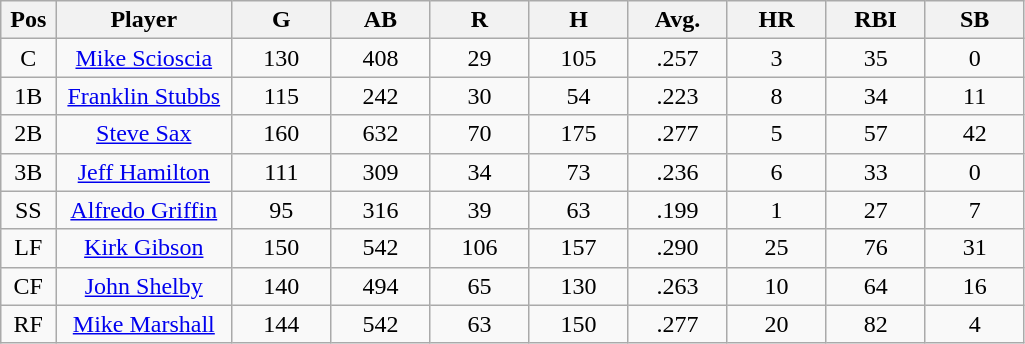<table class="wikitable sortable">
<tr>
<th bgcolor="#DDDDFF" width="5%">Pos</th>
<th bgcolor="#DDDDFF" width="16%">Player</th>
<th bgcolor="#DDDDFF" width="9%">G</th>
<th bgcolor="#DDDDFF" width="9%">AB</th>
<th bgcolor="#DDDDFF" width="9%">R</th>
<th bgcolor="#DDDDFF" width="9%">H</th>
<th bgcolor="#DDDDFF" width="9%">Avg.</th>
<th bgcolor="#DDDDFF" width="9%">HR</th>
<th bgcolor="#DDDDFF" width="9%">RBI</th>
<th bgcolor="#DDDDFF" width="9%">SB</th>
</tr>
<tr align="center">
<td>C</td>
<td><a href='#'>Mike Scioscia</a></td>
<td>130</td>
<td>408</td>
<td>29</td>
<td>105</td>
<td>.257</td>
<td>3</td>
<td>35</td>
<td>0</td>
</tr>
<tr align="center">
<td>1B</td>
<td><a href='#'>Franklin Stubbs</a></td>
<td>115</td>
<td>242</td>
<td>30</td>
<td>54</td>
<td>.223</td>
<td>8</td>
<td>34</td>
<td>11</td>
</tr>
<tr align="center">
<td>2B</td>
<td><a href='#'>Steve Sax</a></td>
<td>160</td>
<td>632</td>
<td>70</td>
<td>175</td>
<td>.277</td>
<td>5</td>
<td>57</td>
<td>42</td>
</tr>
<tr align="center">
<td>3B</td>
<td><a href='#'>Jeff Hamilton</a></td>
<td>111</td>
<td>309</td>
<td>34</td>
<td>73</td>
<td>.236</td>
<td>6</td>
<td>33</td>
<td>0</td>
</tr>
<tr align="center">
<td>SS</td>
<td><a href='#'>Alfredo Griffin</a></td>
<td>95</td>
<td>316</td>
<td>39</td>
<td>63</td>
<td>.199</td>
<td>1</td>
<td>27</td>
<td>7</td>
</tr>
<tr align="center">
<td>LF</td>
<td><a href='#'>Kirk Gibson</a></td>
<td>150</td>
<td>542</td>
<td>106</td>
<td>157</td>
<td>.290</td>
<td>25</td>
<td>76</td>
<td>31</td>
</tr>
<tr align="center">
<td>CF</td>
<td><a href='#'>John Shelby</a></td>
<td>140</td>
<td>494</td>
<td>65</td>
<td>130</td>
<td>.263</td>
<td>10</td>
<td>64</td>
<td>16</td>
</tr>
<tr align="center">
<td>RF</td>
<td><a href='#'>Mike Marshall</a></td>
<td>144</td>
<td>542</td>
<td>63</td>
<td>150</td>
<td>.277</td>
<td>20</td>
<td>82</td>
<td>4</td>
</tr>
</table>
